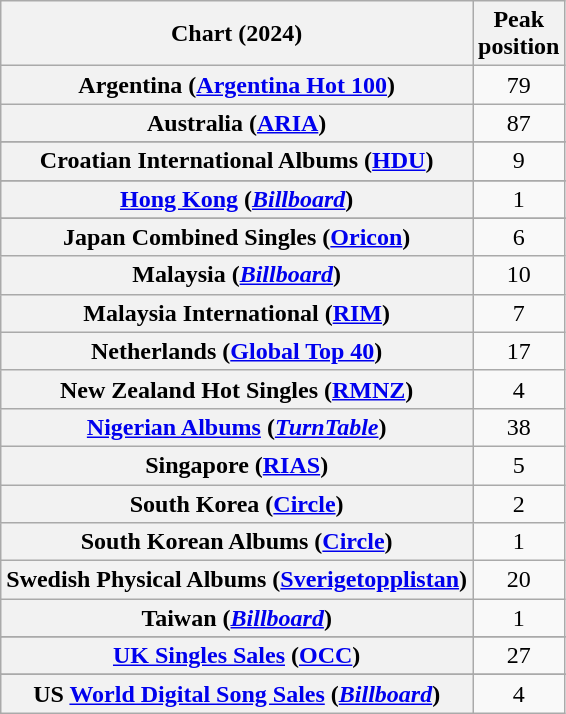<table class="wikitable sortable plainrowheaders" style="text-align:center">
<tr>
<th scope="col">Chart (2024)</th>
<th scope="col">Peak<br>position</th>
</tr>
<tr>
<th scope="row">Argentina (<a href='#'>Argentina Hot 100</a>)</th>
<td>79</td>
</tr>
<tr>
<th scope="row">Australia (<a href='#'>ARIA</a>)</th>
<td>87</td>
</tr>
<tr>
</tr>
<tr>
<th scope="row">Croatian International Albums (<a href='#'>HDU</a>)</th>
<td>9</td>
</tr>
<tr>
</tr>
<tr>
<th scope="row"><a href='#'>Hong Kong</a> (<em><a href='#'>Billboard</a></em>)</th>
<td>1</td>
</tr>
<tr>
</tr>
<tr>
</tr>
<tr>
<th scope="row">Japan Combined Singles (<a href='#'>Oricon</a>)</th>
<td>6</td>
</tr>
<tr>
<th scope="row">Malaysia (<em><a href='#'>Billboard</a></em>)</th>
<td>10</td>
</tr>
<tr>
<th scope="row">Malaysia International (<a href='#'>RIM</a>)</th>
<td>7</td>
</tr>
<tr>
<th scope="row">Netherlands (<a href='#'>Global Top 40</a>)</th>
<td>17</td>
</tr>
<tr>
<th scope="row">New Zealand Hot Singles (<a href='#'>RMNZ</a>)</th>
<td>4</td>
</tr>
<tr>
<th scope="row"><a href='#'>Nigerian Albums</a> (<em><a href='#'>TurnTable</a></em>)</th>
<td>38</td>
</tr>
<tr>
<th scope="row">Singapore (<a href='#'>RIAS</a>)</th>
<td>5</td>
</tr>
<tr>
<th scope="row">South Korea (<a href='#'>Circle</a>)</th>
<td>2</td>
</tr>
<tr>
<th scope="row">South Korean Albums (<a href='#'>Circle</a>)</th>
<td>1</td>
</tr>
<tr>
<th scope="row">Swedish Physical Albums (<a href='#'>Sverigetopplistan</a>)</th>
<td>20</td>
</tr>
<tr>
<th scope="row">Taiwan (<em><a href='#'>Billboard</a></em>)</th>
<td>1</td>
</tr>
<tr>
</tr>
<tr>
<th scope="row"><a href='#'>UK Singles Sales</a> (<a href='#'>OCC</a>)</th>
<td>27</td>
</tr>
<tr>
</tr>
<tr>
<th scope="row">US <a href='#'>World Digital Song Sales</a> (<em><a href='#'>Billboard</a></em>)</th>
<td>4</td>
</tr>
</table>
